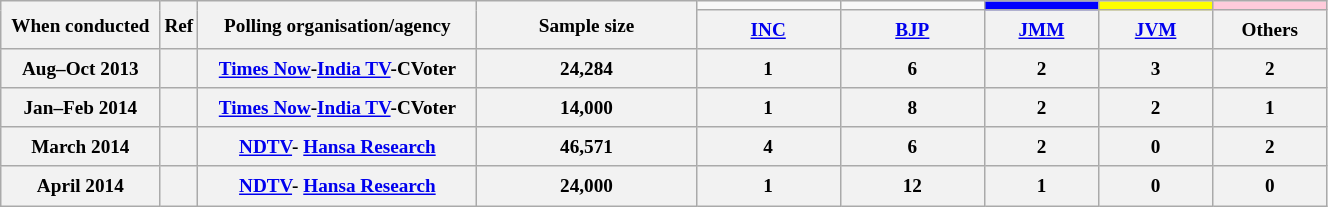<table class="wikitable" style="text-align:center;font-size:80%;line-height:20px;">
<tr>
<th class="wikitable" rowspan="2" width="100px">When conducted</th>
<th class="wikitable" rowspan="2" width="10px">Ref</th>
<th class="wikitable" rowspan="2" width="180px">Polling organisation/agency</th>
<th class="wikitable" rowspan="2" width="140px">Sample size</th>
<td bgcolor=></td>
<td bgcolor=></td>
<td style="background:blue;"></td>
<td style="background:#FFFF00;"></td>
<td style="background:#FFCBDB;"></td>
</tr>
<tr>
<th class="wikitable" width="90px"><a href='#'>INC</a></th>
<th class="wikitable" width="90px"><a href='#'>BJP</a></th>
<th class="wikitable" width="70px"><a href='#'>JMM</a></th>
<th class="wikitable" width="70px"><a href='#'>JVM</a></th>
<th class="wikitable" width="70px">Others</th>
</tr>
<tr class="hintergrundfarbe2" style="text-align:center">
<th>Aug–Oct 2013</th>
<th></th>
<th><a href='#'>Times Now</a>-<a href='#'>India TV</a>-CVoter</th>
<th>24,284</th>
<th>1</th>
<th>6</th>
<th>2</th>
<th>3</th>
<th>2</th>
</tr>
<tr class="hintergrundfarbe2" style="text-align:center">
<th>Jan–Feb 2014</th>
<th></th>
<th><a href='#'>Times Now</a>-<a href='#'>India TV</a>-CVoter</th>
<th>14,000</th>
<th>1</th>
<th>8</th>
<th>2</th>
<th>2</th>
<th>1</th>
</tr>
<tr class="hintergrundfarbe2" style="text-align:center">
<th>March 2014</th>
<th></th>
<th><a href='#'>NDTV</a>- <a href='#'>Hansa Research</a></th>
<th>46,571</th>
<th>4</th>
<th>6</th>
<th>2</th>
<th>0</th>
<th>2</th>
</tr>
<tr class="hintergrundfarbe2" style="text-align:center">
<th>April 2014</th>
<th></th>
<th><a href='#'>NDTV</a>- <a href='#'>Hansa Research</a></th>
<th>24,000</th>
<th>1</th>
<th>12</th>
<th>1</th>
<th>0</th>
<th>0</th>
</tr>
</table>
